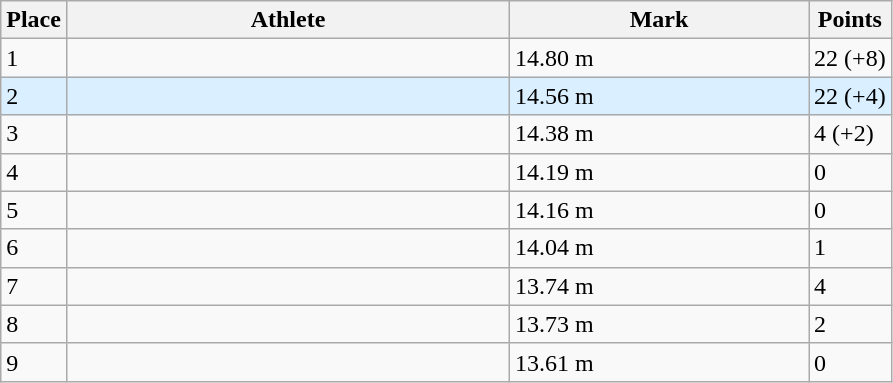<table class="wikitable sortable">
<tr>
<th>Place</th>
<th style="width:18em">Athlete</th>
<th style="width:12em">Mark</th>
<th>Points</th>
</tr>
<tr>
<td>1</td>
<td></td>
<td>14.80 m </td>
<td>22 (+8)</td>
</tr>
<tr style="background:#daefff;">
<td>2 </td>
<td></td>
<td>14.56 m </td>
<td>22 (+4)</td>
</tr>
<tr>
<td>3</td>
<td></td>
<td>14.38 m </td>
<td>4 (+2)</td>
</tr>
<tr>
<td>4</td>
<td></td>
<td>14.19 m </td>
<td>0</td>
</tr>
<tr>
<td>5</td>
<td></td>
<td>14.16 m </td>
<td>0</td>
</tr>
<tr>
<td>6</td>
<td></td>
<td>14.04 m </td>
<td>1</td>
</tr>
<tr>
<td>7</td>
<td></td>
<td>13.74 m </td>
<td>4</td>
</tr>
<tr>
<td>8</td>
<td></td>
<td>13.73 m </td>
<td>2</td>
</tr>
<tr>
<td>9</td>
<td></td>
<td>13.61 m </td>
<td>0</td>
</tr>
</table>
